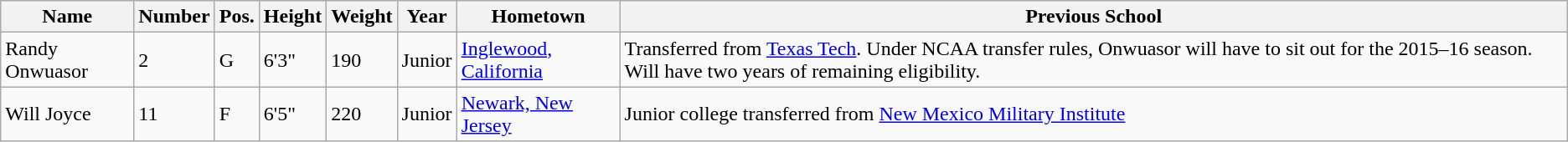<table class="wikitable sortable">
<tr>
<th>Name</th>
<th>Number</th>
<th>Pos.</th>
<th>Height</th>
<th>Weight</th>
<th>Year</th>
<th>Hometown</th>
<th class="unsortable">Previous School</th>
</tr>
<tr>
<td>Randy Onwuasor</td>
<td>2</td>
<td>G</td>
<td>6'3"</td>
<td>190</td>
<td>Junior</td>
<td><a href='#'>Inglewood, California</a></td>
<td>Transferred from <a href='#'>Texas Tech</a>. Under NCAA transfer rules, Onwuasor will have to sit out for the 2015–16 season. Will have two years of remaining eligibility.</td>
</tr>
<tr>
<td>Will Joyce</td>
<td>11</td>
<td>F</td>
<td>6'5"</td>
<td>220</td>
<td>Junior</td>
<td><a href='#'>Newark, New Jersey</a></td>
<td>Junior college transferred from <a href='#'>New Mexico Military Institute</a></td>
</tr>
</table>
